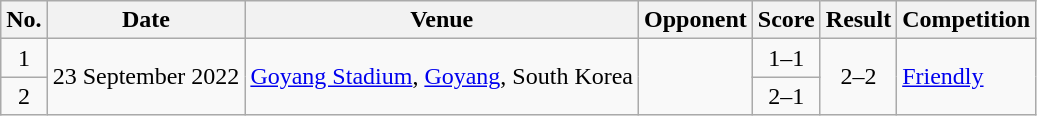<table class="wikitable sortable">
<tr>
<th scope="col">No.</th>
<th scope="col">Date</th>
<th scope="col">Venue</th>
<th scope="col">Opponent</th>
<th scope="col">Score</th>
<th scope="col">Result</th>
<th scope="col">Competition</th>
</tr>
<tr>
<td align="center">1</td>
<td rowspan="2">23 September 2022</td>
<td rowspan="2"><a href='#'>Goyang Stadium</a>, <a href='#'>Goyang</a>, South Korea</td>
<td rowspan="2"></td>
<td align="center">1–1</td>
<td align="center" rowspan="2">2–2</td>
<td rowspan="2"><a href='#'>Friendly</a></td>
</tr>
<tr>
<td align="center">2</td>
<td align="center">2–1</td>
</tr>
</table>
